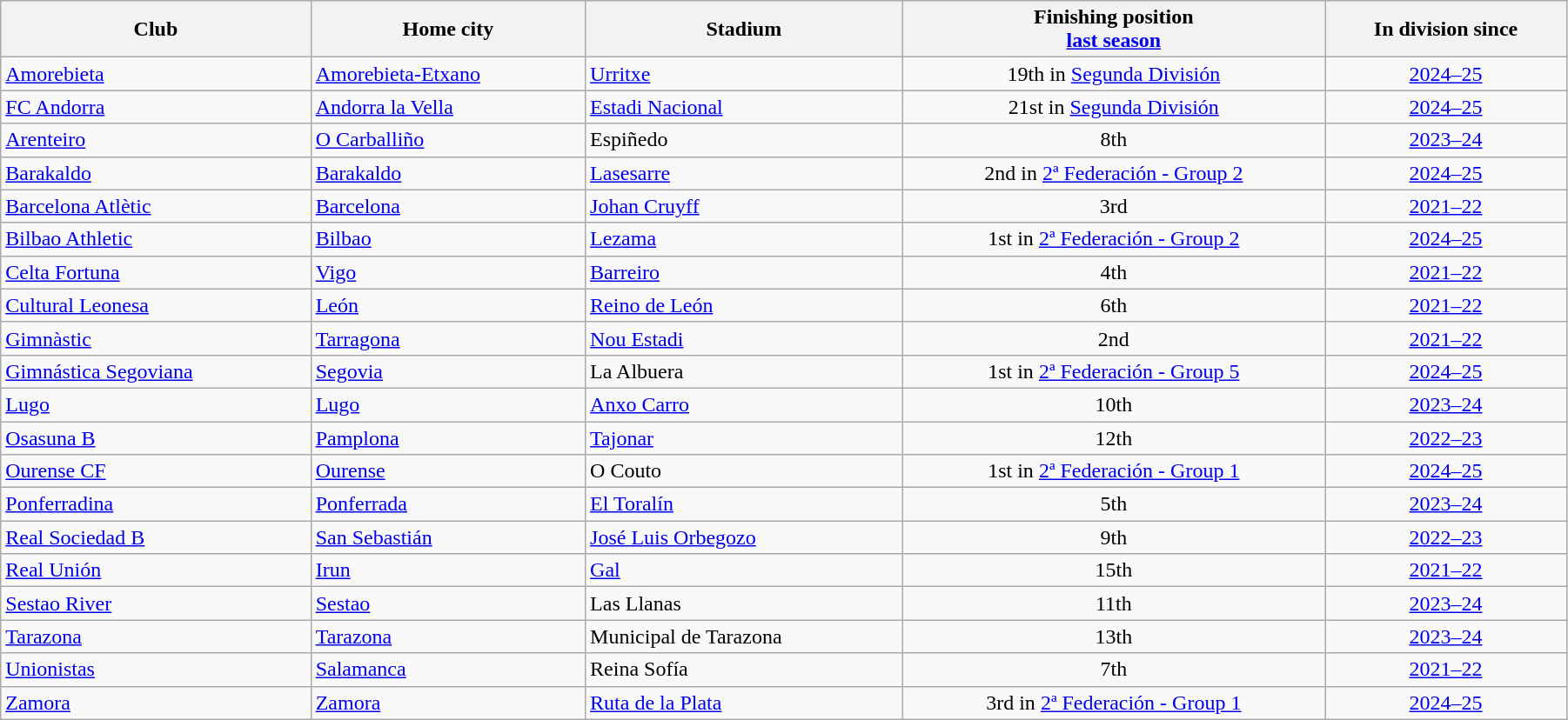<table class="wikitable sortable" width=95% style="font-size:100%">
<tr>
<th>Club</th>
<th>Home city</th>
<th>Stadium</th>
<th>Finishing position<br><a href='#'>last season</a></th>
<th>In division since</th>
</tr>
<tr>
<td style="text-align:left;"><a href='#'>Amorebieta</a></td>
<td><a href='#'>Amorebieta-Etxano</a></td>
<td><a href='#'>Urritxe</a></td>
<td align=center>19th in <a href='#'>Segunda División</a></td>
<td align=center><a href='#'>2024–25</a></td>
</tr>
<tr>
<td style="text-align:left;"><a href='#'>FC Andorra</a></td>
<td><a href='#'>Andorra la Vella</a></td>
<td><a href='#'>Estadi Nacional</a></td>
<td align=center>21st in <a href='#'>Segunda División</a></td>
<td align=center><a href='#'>2024–25</a></td>
</tr>
<tr>
<td style="text-align:left;"><a href='#'>Arenteiro</a></td>
<td><a href='#'>O Carballiño</a></td>
<td>Espiñedo</td>
<td align=center>8th</td>
<td align=center><a href='#'>2023–24</a></td>
</tr>
<tr>
<td style="text-align:left;"><a href='#'>Barakaldo</a></td>
<td><a href='#'>Barakaldo</a></td>
<td><a href='#'>Lasesarre</a></td>
<td align=center>2nd in <a href='#'>2ª Federación - Group 2</a></td>
<td align=center><a href='#'>2024–25</a></td>
</tr>
<tr>
<td style="text-align:left;"><a href='#'>Barcelona Atlètic</a></td>
<td><a href='#'>Barcelona</a></td>
<td><a href='#'>Johan Cruyff</a></td>
<td align=center>3rd</td>
<td align=center><a href='#'>2021–22</a></td>
</tr>
<tr>
<td style="text-align:left;"><a href='#'>Bilbao Athletic</a></td>
<td><a href='#'>Bilbao</a></td>
<td><a href='#'>Lezama</a></td>
<td align=center>1st in <a href='#'>2ª Federación - Group 2</a></td>
<td align=center><a href='#'>2024–25</a></td>
</tr>
<tr>
<td style="text-align:left;"><a href='#'>Celta Fortuna</a></td>
<td><a href='#'>Vigo</a></td>
<td><a href='#'>Barreiro</a></td>
<td align=center>4th</td>
<td align=center><a href='#'>2021–22</a></td>
</tr>
<tr>
<td style="text-align:left;"><a href='#'>Cultural Leonesa</a></td>
<td><a href='#'>León</a></td>
<td><a href='#'>Reino de León</a></td>
<td align=center>6th</td>
<td align=center><a href='#'>2021–22</a></td>
</tr>
<tr>
<td style="text-align:left;"><a href='#'>Gimnàstic</a></td>
<td><a href='#'>Tarragona</a></td>
<td><a href='#'>Nou Estadi</a></td>
<td align=center>2nd</td>
<td align=center><a href='#'>2021–22</a></td>
</tr>
<tr>
<td style="text-align:left;"><a href='#'>Gimnástica Segoviana</a></td>
<td><a href='#'>Segovia</a></td>
<td>La Albuera</td>
<td align=center>1st in <a href='#'>2ª Federación - Group 5</a></td>
<td align=center><a href='#'>2024–25</a></td>
</tr>
<tr>
<td style="text-align:left;"><a href='#'>Lugo</a></td>
<td><a href='#'>Lugo</a></td>
<td><a href='#'>Anxo Carro</a></td>
<td align=center>10th</td>
<td align=center><a href='#'>2023–24</a></td>
</tr>
<tr>
<td style="text-align:left;"><a href='#'>Osasuna B</a></td>
<td><a href='#'>Pamplona</a></td>
<td><a href='#'>Tajonar</a></td>
<td align=center>12th</td>
<td align=center><a href='#'>2022–23</a></td>
</tr>
<tr>
<td style="text-align:left;"><a href='#'>Ourense CF</a></td>
<td><a href='#'>Ourense</a></td>
<td>O Couto</td>
<td align=center>1st in <a href='#'>2ª Federación - Group 1</a></td>
<td align=center><a href='#'>2024–25</a></td>
</tr>
<tr>
<td style="text-align:left;"><a href='#'>Ponferradina</a></td>
<td><a href='#'>Ponferrada</a></td>
<td><a href='#'>El Toralín</a></td>
<td align=center>5th</td>
<td align=center><a href='#'>2023–24</a></td>
</tr>
<tr>
<td style="text-align:left;"><a href='#'>Real Sociedad B</a></td>
<td><a href='#'>San Sebastián</a></td>
<td><a href='#'>José Luis Orbegozo</a></td>
<td align=center>9th</td>
<td align=center><a href='#'>2022–23</a></td>
</tr>
<tr>
<td style="text-align:left;"><a href='#'>Real Unión</a></td>
<td><a href='#'>Irun</a></td>
<td><a href='#'>Gal</a></td>
<td align=center>15th</td>
<td align=center><a href='#'>2021–22</a></td>
</tr>
<tr>
<td style="text-align:left;"><a href='#'>Sestao River</a></td>
<td><a href='#'>Sestao</a></td>
<td>Las Llanas</td>
<td align=center>11th</td>
<td align=center><a href='#'>2023–24</a></td>
</tr>
<tr>
<td style="text-align:left;"><a href='#'>Tarazona</a></td>
<td><a href='#'>Tarazona</a></td>
<td>Municipal de Tarazona</td>
<td align=center>13th</td>
<td align=center><a href='#'>2023–24</a></td>
</tr>
<tr>
<td style="text-align:left;"><a href='#'>Unionistas</a></td>
<td><a href='#'>Salamanca</a></td>
<td>Reina Sofía</td>
<td align=center>7th</td>
<td align=center><a href='#'>2021–22</a></td>
</tr>
<tr>
<td style="text-align:left;"><a href='#'>Zamora</a></td>
<td><a href='#'>Zamora</a></td>
<td><a href='#'>Ruta de la Plata</a></td>
<td align=center>3rd in <a href='#'>2ª Federación - Group 1</a></td>
<td align=center><a href='#'>2024–25</a></td>
</tr>
</table>
